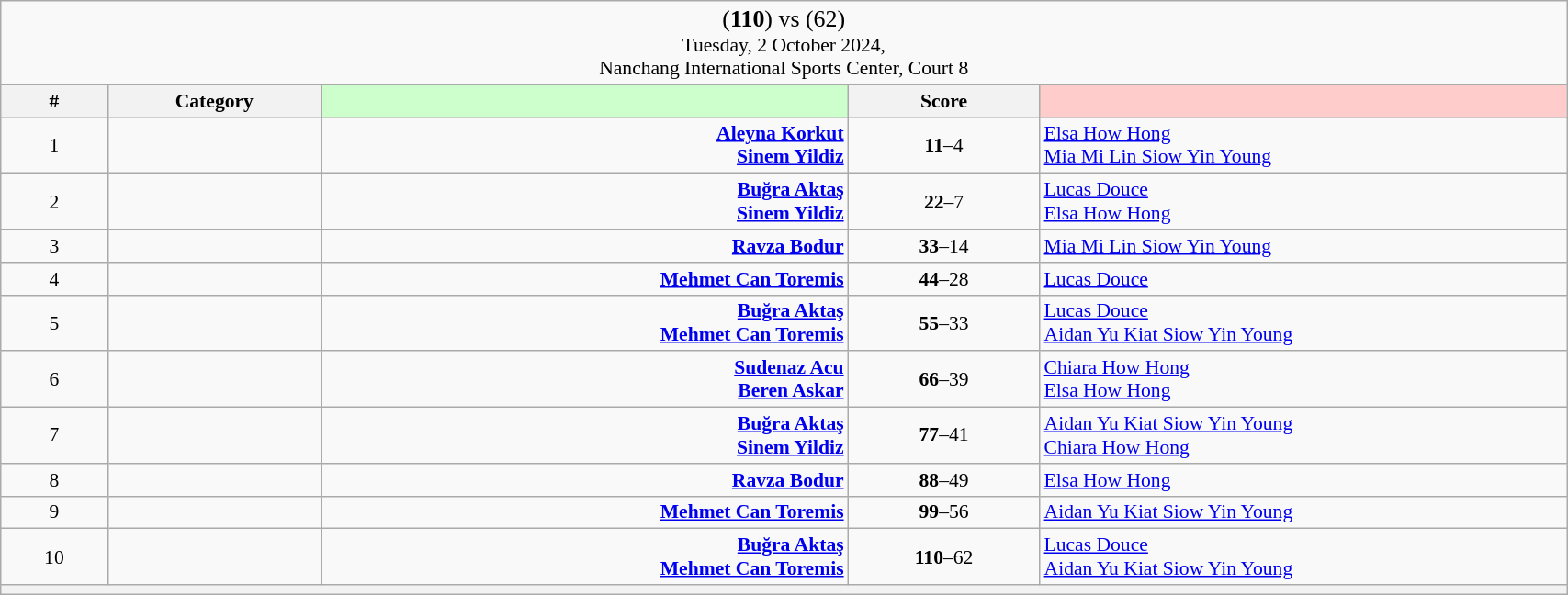<table class="wikitable mw-collapsible mw-collapsed" style="font-size:90%; text-align:center" width="90%">
<tr>
<td colspan="5"><big>(<strong>110</strong>) <strong></strong> vs  (62)</big><br>Tuesday, 2 October 2024, <br>Nanchang International Sports Center, Court 8</td>
</tr>
<tr>
<th width="25">#</th>
<th width="50">Category</th>
<th style="background-color:#CCFFCC" width="150"></th>
<th width="50">Score<br></th>
<th style="background-color:#FFCCCC" width="150"></th>
</tr>
<tr>
<td>1</td>
<td></td>
<td align="right"><strong><a href='#'>Aleyna Korkut</a> <br><a href='#'>Sinem Yildiz</a> </strong></td>
<td><strong>11</strong>–4<br></td>
<td align="left"> <a href='#'>Elsa How Hong</a><br> <a href='#'>Mia Mi Lin Siow Yin Young</a></td>
</tr>
<tr>
<td>2</td>
<td></td>
<td align="right"><strong><a href='#'>Buğra Aktaş</a> <br><a href='#'>Sinem Yildiz</a> </strong></td>
<td><strong>22</strong>–7<br></td>
<td align="left"> <a href='#'>Lucas Douce</a><br> <a href='#'>Elsa How Hong</a></td>
</tr>
<tr>
<td>3</td>
<td></td>
<td align="right"><strong><a href='#'>Ravza Bodur</a> </strong></td>
<td><strong>33</strong>–14<br></td>
<td align="left"> <a href='#'>Mia Mi Lin Siow Yin Young</a></td>
</tr>
<tr>
<td>4</td>
<td></td>
<td align="right"><strong><a href='#'>Mehmet Can Toremis</a> </strong></td>
<td><strong>44</strong>–28<br></td>
<td align="left"> <a href='#'>Lucas Douce</a></td>
</tr>
<tr>
<td>5</td>
<td></td>
<td align="right"><strong><a href='#'>Buğra Aktaş</a> <br><a href='#'>Mehmet Can Toremis</a> </strong></td>
<td><strong>55</strong>–33<br></td>
<td align="left"> <a href='#'>Lucas Douce</a><br> <a href='#'>Aidan Yu Kiat Siow Yin Young</a></td>
</tr>
<tr>
<td>6</td>
<td></td>
<td align="right"><strong><a href='#'>Sudenaz Acu</a> <br><a href='#'>Beren Askar</a> </strong></td>
<td><strong>66</strong>–39<br></td>
<td align="left"> <a href='#'>Chiara How Hong</a><br> <a href='#'>Elsa How Hong</a></td>
</tr>
<tr>
<td>7</td>
<td></td>
<td align="right"><strong><a href='#'>Buğra Aktaş</a> <br><a href='#'>Sinem Yildiz</a> </strong></td>
<td><strong>77</strong>–41<br></td>
<td align="left"> <a href='#'>Aidan Yu Kiat Siow Yin Young</a><br> <a href='#'>Chiara How Hong</a></td>
</tr>
<tr>
<td>8</td>
<td></td>
<td align="right"><strong><a href='#'>Ravza Bodur</a> </strong></td>
<td><strong>88</strong>–49<br></td>
<td align="left"> <a href='#'>Elsa How Hong</a></td>
</tr>
<tr>
<td>9</td>
<td></td>
<td align="right"><strong><a href='#'>Mehmet Can Toremis</a> </strong></td>
<td><strong>99</strong>–56<br></td>
<td align="left"> <a href='#'>Aidan Yu Kiat Siow Yin Young</a></td>
</tr>
<tr>
<td>10</td>
<td></td>
<td align="right"><strong><a href='#'>Buğra Aktaş</a> <br><a href='#'>Mehmet Can Toremis</a> </strong></td>
<td><strong>110</strong>–62<br></td>
<td align="left"> <a href='#'>Lucas Douce</a><br> <a href='#'>Aidan Yu Kiat Siow Yin Young</a></td>
</tr>
<tr>
<th colspan="5"></th>
</tr>
</table>
